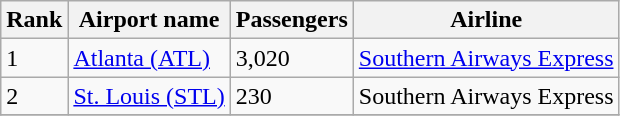<table class="wikitable">
<tr>
<th>Rank</th>
<th>Airport name</th>
<th>Passengers</th>
<th>Airline</th>
</tr>
<tr>
<td>1</td>
<td><a href='#'>Atlanta (ATL)</a></td>
<td>3,020</td>
<td><a href='#'>Southern Airways Express</a></td>
</tr>
<tr>
<td>2</td>
<td><a href='#'>St. Louis (STL)</a></td>
<td>230</td>
<td>Southern Airways Express</td>
</tr>
<tr>
</tr>
</table>
